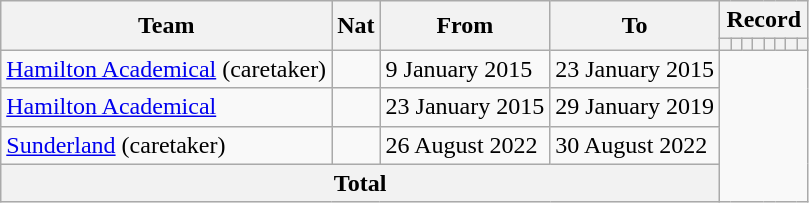<table class="wikitable" style="text-align: center">
<tr>
<th rowspan="2">Team</th>
<th rowspan="2">Nat</th>
<th rowspan="2">From</th>
<th rowspan="2">To</th>
<th colspan="8">Record</th>
</tr>
<tr>
<th></th>
<th></th>
<th></th>
<th></th>
<th></th>
<th></th>
<th></th>
<th></th>
</tr>
<tr>
<td align="left"><a href='#'>Hamilton Academical</a> (caretaker)</td>
<td></td>
<td align=left>9 January 2015</td>
<td align=left>23 January 2015<br></td>
</tr>
<tr>
<td align="left"><a href='#'>Hamilton Academical</a></td>
<td></td>
<td align=left>23 January 2015</td>
<td align=left>29 January 2019<br></td>
</tr>
<tr>
<td align=left><a href='#'>Sunderland</a> (caretaker)</td>
<td></td>
<td align=left>26 August 2022</td>
<td align=left>30 August 2022<br></td>
</tr>
<tr>
<th colspan="4">Total<br></th>
</tr>
</table>
